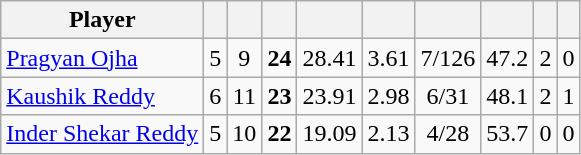<table class="wikitable sortable" style="text-align: center;">
<tr>
<th class="unsortable">Player</th>
<th></th>
<th></th>
<th></th>
<th></th>
<th></th>
<th></th>
<th></th>
<th></th>
<th></th>
</tr>
<tr>
<td style="text-align:left"><a href='#'>Pragyan Ojha</a></td>
<td style="text-align:left">5</td>
<td>9</td>
<td><strong>24</strong></td>
<td>28.41</td>
<td>3.61</td>
<td>7/126</td>
<td>47.2</td>
<td>2</td>
<td>0</td>
</tr>
<tr>
<td style="text-align:left"><a href='#'>Kaushik Reddy</a></td>
<td style="text-align:left">6</td>
<td>11</td>
<td><strong>23</strong></td>
<td>23.91</td>
<td>2.98</td>
<td>6/31</td>
<td>48.1</td>
<td>2</td>
<td>1</td>
</tr>
<tr>
<td style="text-align:left"><a href='#'>Inder Shekar Reddy</a></td>
<td style="text-align:left">5</td>
<td>10</td>
<td><strong>22</strong></td>
<td>19.09</td>
<td>2.13</td>
<td>4/28</td>
<td>53.7</td>
<td>0</td>
<td>0</td>
</tr>
</table>
